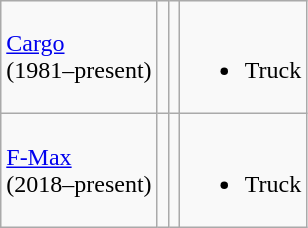<table class="wikitable">
<tr>
<td><a href='#'>Cargo</a><br>(1981–present)</td>
<td></td>
<td></td>
<td><br><ul><li>Truck</li></ul></td>
</tr>
<tr>
<td><a href='#'>F-Max</a><br>(2018–present)</td>
<td></td>
<td></td>
<td><br><ul><li>Truck</li></ul></td>
</tr>
</table>
